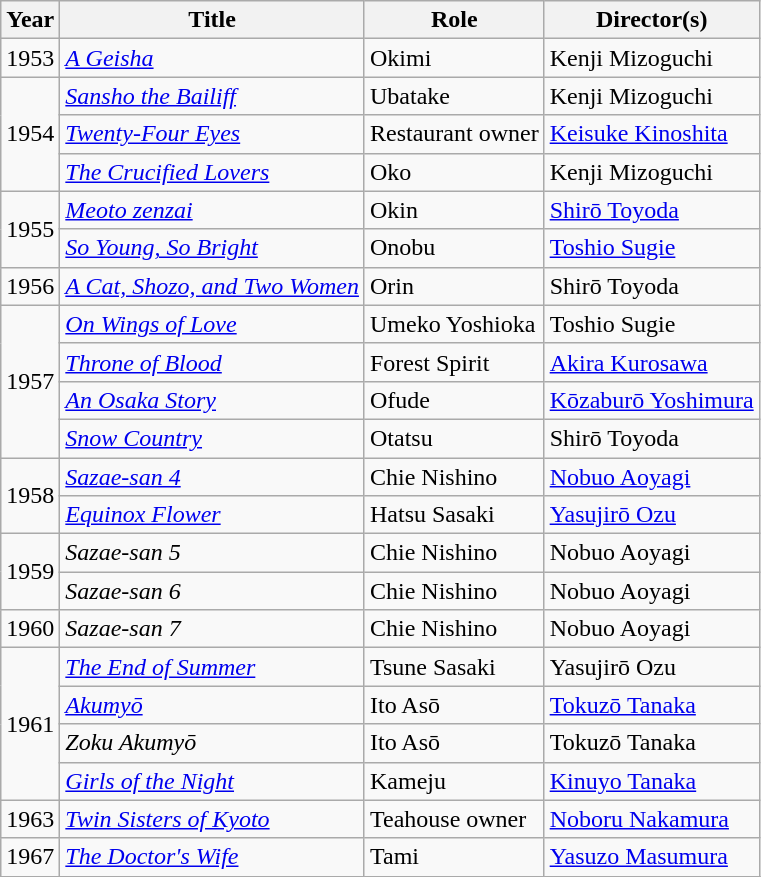<table class="wikitable sortable">
<tr>
<th scope="col">Year</th>
<th scope="col">Title</th>
<th scope="col">Role</th>
<th scope="col">Director(s)</th>
</tr>
<tr>
<td>1953</td>
<td><em><a href='#'>A Geisha</a></em></td>
<td>Okimi</td>
<td>Kenji Mizoguchi</td>
</tr>
<tr>
<td rowspan=3>1954</td>
<td><em><a href='#'>Sansho the Bailiff</a></em></td>
<td>Ubatake</td>
<td>Kenji Mizoguchi</td>
</tr>
<tr>
<td><em><a href='#'>Twenty-Four Eyes</a></em></td>
<td>Restaurant owner</td>
<td><a href='#'>Keisuke Kinoshita</a></td>
</tr>
<tr>
<td><em><a href='#'>The Crucified Lovers</a></em></td>
<td>Oko</td>
<td>Kenji Mizoguchi</td>
</tr>
<tr>
<td rowspan=2>1955</td>
<td><em><a href='#'>Meoto zenzai</a></em></td>
<td>Okin</td>
<td><a href='#'>Shirō Toyoda</a></td>
</tr>
<tr>
<td><em><a href='#'>So Young, So Bright</a></em></td>
<td>Onobu</td>
<td><a href='#'>Toshio Sugie</a></td>
</tr>
<tr>
<td>1956</td>
<td><em><a href='#'>A Cat, Shozo, and Two Women</a></em></td>
<td>Orin</td>
<td>Shirō Toyoda</td>
</tr>
<tr>
<td rowspan=4>1957</td>
<td><em><a href='#'>On Wings of Love</a></em></td>
<td>Umeko Yoshioka</td>
<td>Toshio Sugie</td>
</tr>
<tr>
<td><em><a href='#'>Throne of Blood</a></em></td>
<td>Forest Spirit</td>
<td><a href='#'>Akira Kurosawa</a></td>
</tr>
<tr>
<td><em><a href='#'>An Osaka Story</a></em></td>
<td>Ofude</td>
<td><a href='#'>Kōzaburō Yoshimura</a></td>
</tr>
<tr>
<td><em><a href='#'>Snow Country</a></em></td>
<td>Otatsu</td>
<td>Shirō Toyoda</td>
</tr>
<tr>
<td rowspan=2>1958</td>
<td><em><a href='#'>Sazae-san 4</a></em></td>
<td>Chie Nishino</td>
<td><a href='#'>Nobuo Aoyagi</a></td>
</tr>
<tr>
<td><em><a href='#'>Equinox Flower</a></em></td>
<td>Hatsu Sasaki</td>
<td><a href='#'>Yasujirō Ozu</a></td>
</tr>
<tr>
<td rowspan=2>1959</td>
<td><em>Sazae-san 5</em></td>
<td>Chie Nishino</td>
<td>Nobuo Aoyagi</td>
</tr>
<tr>
<td><em>Sazae-san 6</em></td>
<td>Chie Nishino</td>
<td>Nobuo Aoyagi</td>
</tr>
<tr>
<td>1960</td>
<td><em>Sazae-san 7</em></td>
<td>Chie Nishino</td>
<td>Nobuo Aoyagi</td>
</tr>
<tr>
<td rowspan=4>1961</td>
<td><em><a href='#'>The End of Summer</a></em></td>
<td>Tsune Sasaki</td>
<td>Yasujirō Ozu</td>
</tr>
<tr>
<td><em><a href='#'>Akumyō</a></em></td>
<td>Ito Asō</td>
<td><a href='#'>Tokuzō Tanaka</a></td>
</tr>
<tr>
<td><em>Zoku Akumyō</em></td>
<td>Ito Asō</td>
<td>Tokuzō Tanaka</td>
</tr>
<tr>
<td><em><a href='#'>Girls of the Night</a></em></td>
<td>Kameju</td>
<td><a href='#'>Kinuyo Tanaka</a></td>
</tr>
<tr>
<td>1963</td>
<td><em><a href='#'>Twin Sisters of Kyoto</a></em></td>
<td>Teahouse owner</td>
<td><a href='#'>Noboru Nakamura</a></td>
</tr>
<tr>
<td>1967</td>
<td><em><a href='#'>The Doctor's Wife</a></em></td>
<td>Tami</td>
<td><a href='#'>Yasuzo Masumura</a></td>
</tr>
<tr>
</tr>
</table>
